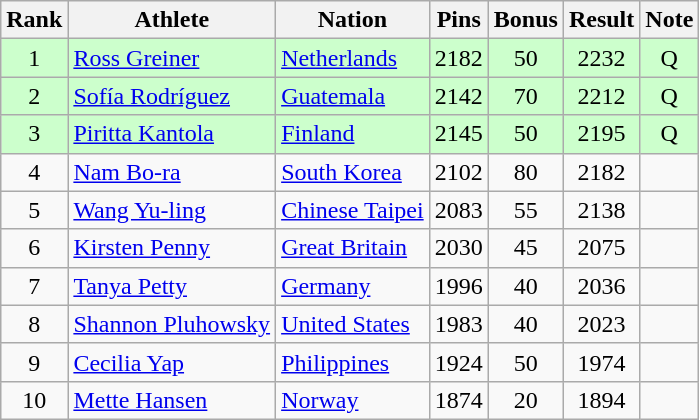<table class="wikitable sortable" style="text-align:center">
<tr>
<th>Rank</th>
<th>Athlete</th>
<th>Nation</th>
<th>Pins</th>
<th>Bonus</th>
<th>Result</th>
<th>Note</th>
</tr>
<tr bgcolor=ccffcc>
<td>1</td>
<td align=left><a href='#'>Ross Greiner</a></td>
<td align=left> <a href='#'>Netherlands</a></td>
<td>2182</td>
<td>50</td>
<td>2232</td>
<td>Q</td>
</tr>
<tr bgcolor=ccffcc>
<td>2</td>
<td align=left><a href='#'>Sofía Rodríguez</a></td>
<td align=left> <a href='#'>Guatemala</a></td>
<td>2142</td>
<td>70</td>
<td>2212</td>
<td>Q</td>
</tr>
<tr bgcolor=ccffcc>
<td>3</td>
<td align=left><a href='#'>Piritta Kantola</a></td>
<td align=left> <a href='#'>Finland</a></td>
<td>2145</td>
<td>50</td>
<td>2195</td>
<td>Q</td>
</tr>
<tr>
<td>4</td>
<td align=left><a href='#'>Nam Bo-ra</a></td>
<td align=left> <a href='#'>South Korea</a></td>
<td>2102</td>
<td>80</td>
<td>2182</td>
<td></td>
</tr>
<tr>
<td>5</td>
<td align=left><a href='#'>Wang Yu-ling</a></td>
<td align=left> <a href='#'>Chinese Taipei</a></td>
<td>2083</td>
<td>55</td>
<td>2138</td>
<td></td>
</tr>
<tr>
<td>6</td>
<td align=left><a href='#'>Kirsten Penny</a></td>
<td align=left> <a href='#'>Great Britain</a></td>
<td>2030</td>
<td>45</td>
<td>2075</td>
<td></td>
</tr>
<tr>
<td>7</td>
<td align=left><a href='#'>Tanya Petty</a></td>
<td align=left> <a href='#'>Germany</a></td>
<td>1996</td>
<td>40</td>
<td>2036</td>
<td></td>
</tr>
<tr>
<td>8</td>
<td align=left><a href='#'>Shannon Pluhowsky</a></td>
<td align=left> <a href='#'>United States</a></td>
<td>1983</td>
<td>40</td>
<td>2023</td>
<td></td>
</tr>
<tr>
<td>9</td>
<td align=left><a href='#'>Cecilia Yap</a></td>
<td align=left> <a href='#'>Philippines</a></td>
<td>1924</td>
<td>50</td>
<td>1974</td>
<td></td>
</tr>
<tr>
<td>10</td>
<td align=left><a href='#'>Mette Hansen</a></td>
<td align=left> <a href='#'>Norway</a></td>
<td>1874</td>
<td>20</td>
<td>1894</td>
<td></td>
</tr>
</table>
